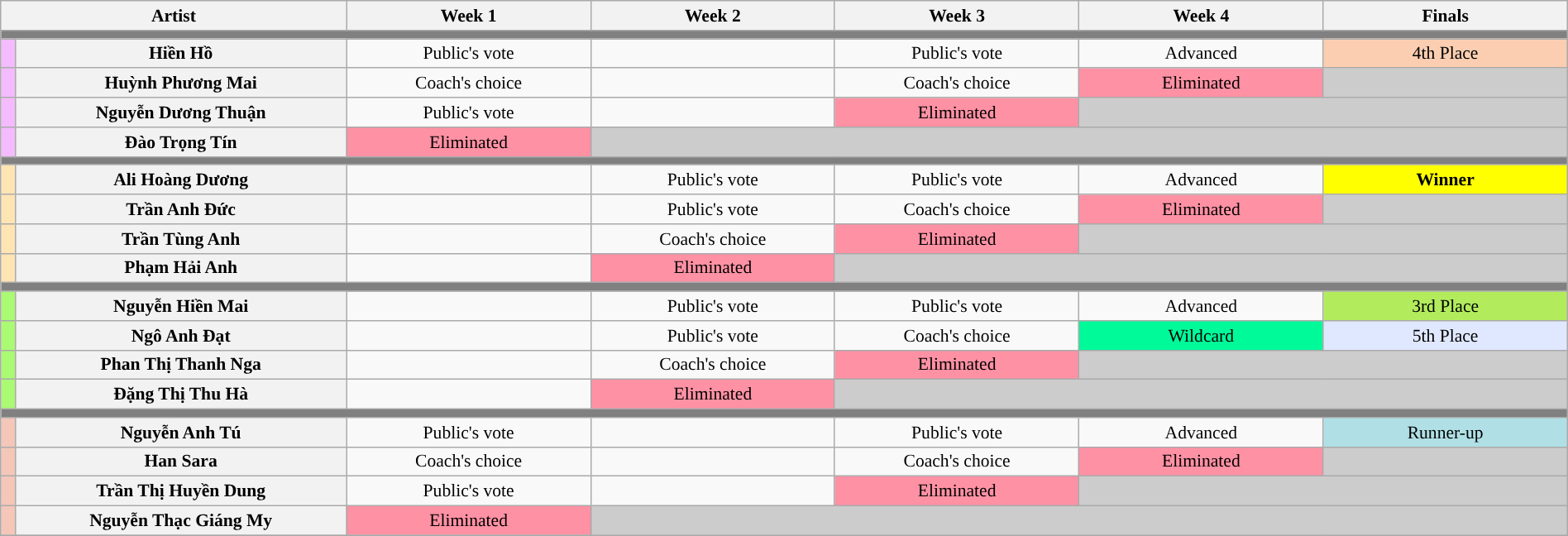<table class="wikitable" style="font-size:90%; text-align:center; width:100%;">
<tr>
<th colspan="2" width="17%;">Artist</th>
<th style="width:12%;">Week 1</th>
<th style="width:12%;">Week 2</th>
<th style="width:12%;">Week 3</th>
<th style="width:12%;">Week 4</th>
<th style="width:12%;">Finals</th>
</tr>
<tr>
<th colspan="9" style="background:gray;"></th>
</tr>
<tr>
<th style="background:#f4bbff;"></th>
<th>Hiền Hồ</th>
<td>Public's vote</td>
<td></td>
<td>Public's vote</td>
<td>Advanced</td>
<td style="background:#FBCEB1;">4th Place</td>
</tr>
<tr>
<th style="background:#f4bbff;"></th>
<th>Huỳnh Phương Mai</th>
<td>Coach's choice</td>
<td></td>
<td>Coach's choice</td>
<td style="background:#FF91A4;">Eliminated</td>
<td style="background:#ccc;"></td>
</tr>
<tr>
<th style="background:#f4bbff;"></th>
<th>Nguyễn Dương Thuận</th>
<td>Public's vote</td>
<td></td>
<td style="background:#FF91A4;">Eliminated</td>
<td colspan="2" style="background:#ccc;"></td>
</tr>
<tr>
<th style="background:#f4bbff;"></th>
<th>Đào Trọng Tín</th>
<td style="background:#FF91A4;">Eliminated</td>
<td colspan="4" style="background:#ccc;"></td>
</tr>
<tr>
<th colspan="10" style="background:gray;"></th>
</tr>
<tr>
<th style="background:#ffe5b4;"></th>
<th>Ali Hoàng Dương</th>
<td></td>
<td>Public's vote</td>
<td>Public's vote</td>
<td>Advanced</td>
<td style="background:yellow;"><strong>Winner</strong></td>
</tr>
<tr>
<th style="background:#ffe5b4;"></th>
<th>Trần Anh Đức</th>
<td></td>
<td>Public's vote</td>
<td>Coach's choice</td>
<td style="background:#FF91A4;">Eliminated</td>
<td style="background:#ccc;"></td>
</tr>
<tr>
<th style="background:#ffe5b4;"></th>
<th>Trần Tùng Anh</th>
<td></td>
<td>Coach's choice</td>
<td style="background:#FF91A4;">Eliminated</td>
<td colspan="2" style="background:#ccc;"></td>
</tr>
<tr>
<th style="background:#ffe5b4;"></th>
<th>Phạm Hải Anh</th>
<td></td>
<td style="background:#FF91A4;">Eliminated</td>
<td colspan="3" style="background:#ccc;"></td>
</tr>
<tr>
<th colspan="10" style="background:gray;"></th>
</tr>
<tr>
<th style="background:#aafa73;"></th>
<th>Nguyễn Hiền Mai</th>
<td></td>
<td>Public's vote</td>
<td>Public's vote</td>
<td>Advanced</td>
<td style="background:#B2EC5D;">3rd Place</td>
</tr>
<tr>
<th style="background:#aafa73;"></th>
<th>Ngô Anh Đạt</th>
<td></td>
<td>Public's vote</td>
<td>Coach's choice</td>
<td style="background:#00FA9A;">Wildcard</td>
<td style="background:#E0E8FF;">5th Place</td>
</tr>
<tr>
<th style="background:#aafa73;"></th>
<th>Phan Thị Thanh Nga</th>
<td></td>
<td>Coach's choice</td>
<td style="background:#FF91A4;">Eliminated</td>
<td colspan="2" style="background:#ccc;"></td>
</tr>
<tr>
<th style="background:#aafa73;"></th>
<th>Đặng Thị Thu Hà</th>
<td></td>
<td style="background:#FF91A4;">Eliminated</td>
<td colspan="3" style="background:#ccc;"></td>
</tr>
<tr>
<th colspan="10" style="background:gray;"></th>
</tr>
<tr>
<th style="background:#f4c7b8;"></th>
<th>Nguyễn Anh Tú</th>
<td>Public's vote</td>
<td></td>
<td>Public's vote</td>
<td>Advanced</td>
<td style="background:#B0E0E6;">Runner-up</td>
</tr>
<tr>
<th style="background:#f4c7b8;"></th>
<th>Han Sara</th>
<td>Coach's choice</td>
<td></td>
<td>Coach's choice</td>
<td style="background:#FF91A4;">Eliminated</td>
<td style="background:#ccc;"></td>
</tr>
<tr>
<th style="background:#f4c7b8;"></th>
<th>Trần Thị Huyền Dung</th>
<td>Public's vote</td>
<td></td>
<td style="background:#FF91A4;">Eliminated</td>
<td colspan="2" style="background:#ccc;"></td>
</tr>
<tr>
<th style="background:#f4c7b8;"></th>
<th>Nguyễn Thạc Giáng My</th>
<td style="background:#FF91A4;">Eliminated</td>
<td colspan="4" style="background:#ccc;"></td>
</tr>
<tr>
</tr>
</table>
